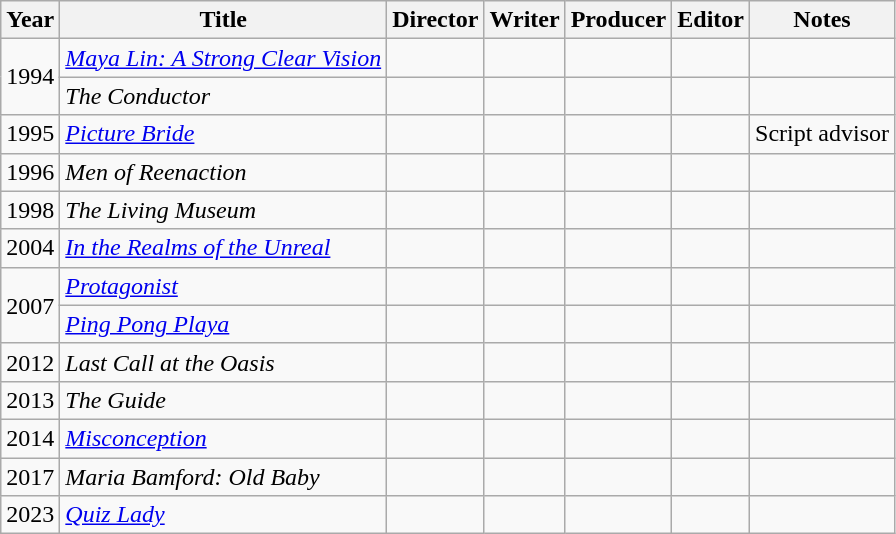<table class="wikitable">
<tr>
<th>Year</th>
<th>Title</th>
<th>Director</th>
<th>Writer</th>
<th>Producer</th>
<th>Editor</th>
<th>Notes</th>
</tr>
<tr>
<td rowspan=2>1994</td>
<td><em><a href='#'>Maya Lin: A Strong Clear Vision</a></em></td>
<td></td>
<td></td>
<td></td>
<td></td>
<td></td>
</tr>
<tr>
<td><em>The Conductor</em></td>
<td></td>
<td></td>
<td></td>
<td></td>
<td></td>
</tr>
<tr>
<td>1995</td>
<td><em><a href='#'>Picture Bride</a></em></td>
<td></td>
<td></td>
<td></td>
<td></td>
<td>Script advisor</td>
</tr>
<tr>
<td>1996</td>
<td><em>Men of Reenaction</em></td>
<td></td>
<td></td>
<td></td>
<td></td>
<td></td>
</tr>
<tr>
<td>1998</td>
<td><em>The Living Museum</em></td>
<td></td>
<td></td>
<td></td>
<td></td>
<td></td>
</tr>
<tr>
<td>2004</td>
<td><em><a href='#'>In the Realms of the Unreal</a></em></td>
<td></td>
<td></td>
<td></td>
<td></td>
<td></td>
</tr>
<tr>
<td rowspan=2>2007</td>
<td><em><a href='#'>Protagonist</a></em></td>
<td></td>
<td></td>
<td></td>
<td></td>
<td></td>
</tr>
<tr>
<td><em><a href='#'>Ping Pong Playa</a></em></td>
<td></td>
<td></td>
<td></td>
<td></td>
<td></td>
</tr>
<tr>
<td>2012</td>
<td><em>Last Call at the Oasis</em></td>
<td></td>
<td></td>
<td></td>
<td></td>
<td></td>
</tr>
<tr>
<td>2013</td>
<td><em>The Guide</em></td>
<td></td>
<td></td>
<td></td>
<td></td>
<td></td>
</tr>
<tr>
<td>2014</td>
<td><em><a href='#'>Misconception</a></em></td>
<td></td>
<td></td>
<td></td>
<td></td>
<td></td>
</tr>
<tr>
<td>2017</td>
<td><em>Maria Bamford: Old Baby</em></td>
<td></td>
<td></td>
<td></td>
<td></td>
<td></td>
</tr>
<tr>
<td>2023</td>
<td><em><a href='#'>Quiz Lady</a></em></td>
<td></td>
<td></td>
<td></td>
<td></td>
<td></td>
</tr>
</table>
